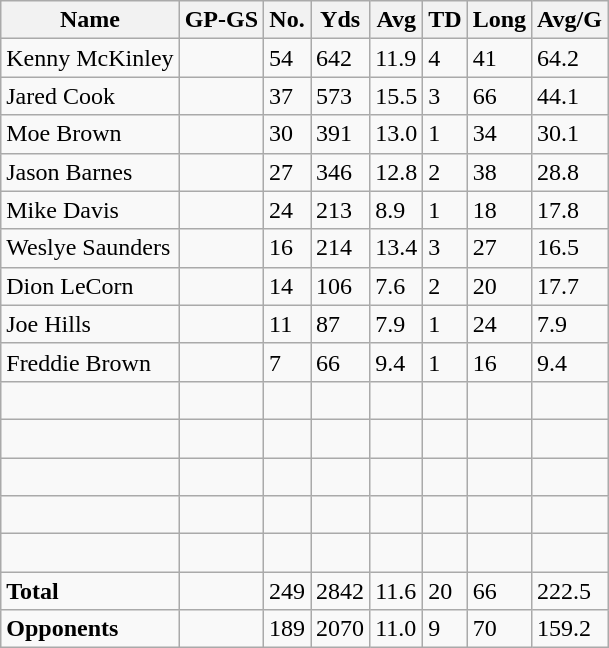<table class="wikitable" style="white-space:nowrap;">
<tr>
<th>Name</th>
<th>GP-GS</th>
<th>No.</th>
<th>Yds</th>
<th>Avg</th>
<th>TD</th>
<th>Long</th>
<th>Avg/G</th>
</tr>
<tr>
<td>Kenny McKinley</td>
<td> </td>
<td>54</td>
<td>642</td>
<td>11.9</td>
<td>4</td>
<td>41</td>
<td>64.2</td>
</tr>
<tr>
<td>Jared Cook</td>
<td> </td>
<td>37</td>
<td>573</td>
<td>15.5</td>
<td>3</td>
<td>66</td>
<td>44.1</td>
</tr>
<tr>
<td>Moe Brown</td>
<td> </td>
<td>30</td>
<td>391</td>
<td>13.0</td>
<td>1</td>
<td>34</td>
<td>30.1</td>
</tr>
<tr>
<td>Jason Barnes</td>
<td> </td>
<td>27</td>
<td>346</td>
<td>12.8</td>
<td>2</td>
<td>38</td>
<td>28.8</td>
</tr>
<tr>
<td>Mike Davis</td>
<td> </td>
<td>24</td>
<td>213</td>
<td>8.9</td>
<td>1</td>
<td>18</td>
<td>17.8</td>
</tr>
<tr>
<td>Weslye Saunders</td>
<td> </td>
<td>16</td>
<td>214</td>
<td>13.4</td>
<td>3</td>
<td>27</td>
<td>16.5</td>
</tr>
<tr>
<td>Dion LeCorn</td>
<td> </td>
<td>14</td>
<td>106</td>
<td>7.6</td>
<td>2</td>
<td>20</td>
<td>17.7</td>
</tr>
<tr>
<td>Joe Hills</td>
<td> </td>
<td>11</td>
<td>87</td>
<td>7.9</td>
<td>1</td>
<td>24</td>
<td>7.9</td>
</tr>
<tr>
<td>Freddie Brown</td>
<td> </td>
<td>7</td>
<td>66</td>
<td>9.4</td>
<td>1</td>
<td>16</td>
<td>9.4</td>
</tr>
<tr>
<td> </td>
<td> </td>
<td> </td>
<td> </td>
<td> </td>
<td> </td>
<td> </td>
<td> </td>
</tr>
<tr>
<td> </td>
<td> </td>
<td> </td>
<td> </td>
<td> </td>
<td> </td>
<td> </td>
<td> </td>
</tr>
<tr>
<td> </td>
<td> </td>
<td> </td>
<td> </td>
<td> </td>
<td> </td>
<td> </td>
<td> </td>
</tr>
<tr>
<td> </td>
<td> </td>
<td> </td>
<td> </td>
<td> </td>
<td> </td>
<td> </td>
<td> </td>
</tr>
<tr>
<td> </td>
<td> </td>
<td> </td>
<td> </td>
<td> </td>
<td> </td>
<td> </td>
<td> </td>
</tr>
<tr>
<td><strong>Total</strong></td>
<td> </td>
<td>249</td>
<td>2842</td>
<td>11.6</td>
<td>20</td>
<td>66</td>
<td>222.5</td>
</tr>
<tr>
<td><strong>Opponents</strong></td>
<td> </td>
<td>189</td>
<td>2070</td>
<td>11.0</td>
<td>9</td>
<td>70</td>
<td>159.2</td>
</tr>
</table>
